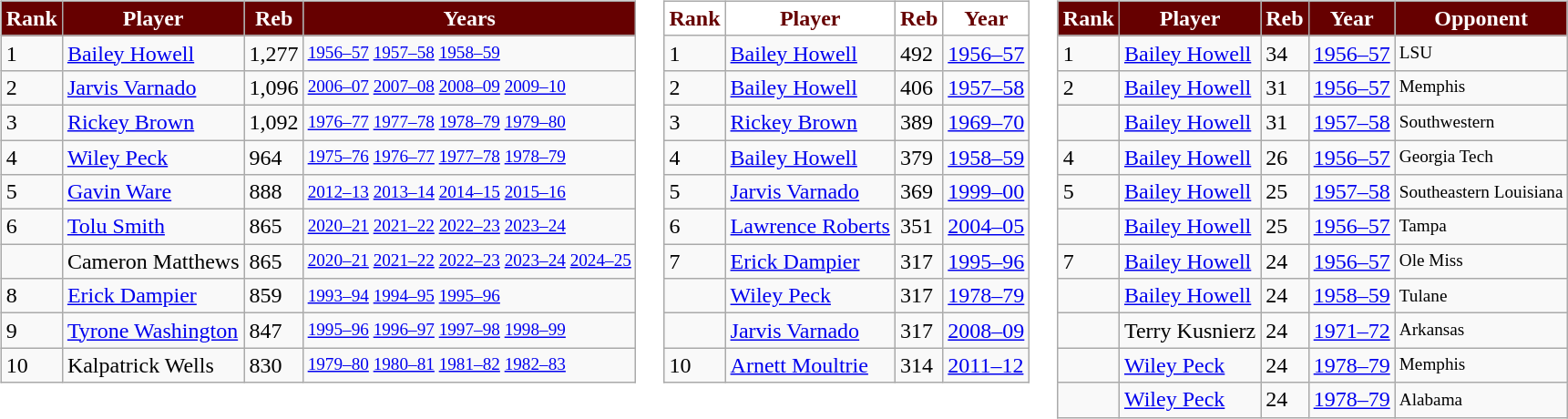<table>
<tr>
<td></td>
</tr>
<tr valign="top">
<td><br><table class="wikitable">
<tr>
<th style="background: #660000; color: #FFFFFF"><strong>Rank</strong></th>
<th style="background: #660000; color: #FFFFFF"><strong>Player</strong></th>
<th style="background: #660000; color: #FFFFFF"><strong>Reb</strong></th>
<th style="background: #660000; color: #FFFFFF"><strong>Years</strong></th>
</tr>
<tr>
<td>1</td>
<td><a href='#'>Bailey Howell</a></td>
<td>1,277</td>
<td style="font-size:80%;"><a href='#'>1956–57</a> <a href='#'>1957–58</a> <a href='#'>1958–59</a></td>
</tr>
<tr>
<td>2</td>
<td><a href='#'>Jarvis Varnado</a></td>
<td>1,096</td>
<td style="font-size:80%;"><a href='#'>2006–07</a> <a href='#'>2007–08</a> <a href='#'>2008–09</a> <a href='#'>2009–10</a></td>
</tr>
<tr>
<td>3</td>
<td><a href='#'>Rickey Brown</a></td>
<td>1,092</td>
<td style="font-size:80%;"><a href='#'>1976–77</a> <a href='#'>1977–78</a> <a href='#'>1978–79</a> <a href='#'>1979–80</a></td>
</tr>
<tr>
<td>4</td>
<td><a href='#'>Wiley Peck</a></td>
<td>964</td>
<td style="font-size:80%;"><a href='#'>1975–76</a> <a href='#'>1976–77</a> <a href='#'>1977–78</a> <a href='#'>1978–79</a></td>
</tr>
<tr>
<td>5</td>
<td><a href='#'>Gavin Ware</a></td>
<td>888</td>
<td style="font-size:80%;"><a href='#'>2012–13</a> <a href='#'>2013–14</a> <a href='#'>2014–15</a> <a href='#'>2015–16</a></td>
</tr>
<tr>
<td>6</td>
<td><a href='#'>Tolu Smith</a></td>
<td>865</td>
<td style="font-size:80%;"><a href='#'>2020–21</a> <a href='#'>2021–22</a> <a href='#'>2022–23</a> <a href='#'>2023–24</a></td>
</tr>
<tr>
<td></td>
<td>Cameron Matthews</td>
<td>865</td>
<td style="font-size:80%;"><a href='#'>2020–21</a> <a href='#'>2021–22</a> <a href='#'>2022–23</a> <a href='#'>2023–24</a>  <a href='#'>2024–25</a></td>
</tr>
<tr>
<td>8</td>
<td><a href='#'>Erick Dampier</a></td>
<td>859</td>
<td style="font-size:80%;"><a href='#'>1993–94</a> <a href='#'>1994–95</a> <a href='#'>1995–96</a></td>
</tr>
<tr>
<td>9</td>
<td><a href='#'>Tyrone Washington</a></td>
<td>847</td>
<td style="font-size:80%;"><a href='#'>1995–96</a> <a href='#'>1996–97</a> <a href='#'>1997–98</a> <a href='#'>1998–99</a></td>
</tr>
<tr>
<td>10</td>
<td>Kalpatrick Wells</td>
<td>830</td>
<td style="font-size:80%;"><a href='#'>1979–80</a> <a href='#'>1980–81</a> <a href='#'>1981–82</a> <a href='#'>1982–83</a></td>
</tr>
</table>
</td>
<td><br><table class="wikitable">
<tr>
<th style="background: #FFFFFF; color: #660000"><strong>Rank</strong></th>
<th style="background: #FFFFFF; color: #660000"><strong>Player</strong></th>
<th style="background: #FFFFFF; color: #660000"><strong>Reb</strong></th>
<th style="background: #FFFFFF; color: #660000"><strong>Year</strong></th>
</tr>
<tr>
<td>1</td>
<td><a href='#'>Bailey Howell</a></td>
<td>492</td>
<td><a href='#'>1956–57</a></td>
</tr>
<tr>
<td>2</td>
<td><a href='#'>Bailey Howell</a></td>
<td>406</td>
<td><a href='#'>1957–58</a></td>
</tr>
<tr>
<td>3</td>
<td><a href='#'>Rickey Brown</a></td>
<td>389</td>
<td><a href='#'>1969–70</a></td>
</tr>
<tr>
<td>4</td>
<td><a href='#'>Bailey Howell</a></td>
<td>379</td>
<td><a href='#'>1958–59</a></td>
</tr>
<tr>
<td>5</td>
<td><a href='#'>Jarvis Varnado</a></td>
<td>369</td>
<td><a href='#'>1999–00</a></td>
</tr>
<tr>
<td>6</td>
<td><a href='#'>Lawrence Roberts</a></td>
<td>351</td>
<td><a href='#'>2004–05</a></td>
</tr>
<tr>
<td>7</td>
<td><a href='#'>Erick Dampier</a></td>
<td>317</td>
<td><a href='#'>1995–96</a></td>
</tr>
<tr>
<td></td>
<td><a href='#'>Wiley Peck</a></td>
<td>317</td>
<td><a href='#'>1978–79</a></td>
</tr>
<tr>
<td></td>
<td><a href='#'>Jarvis Varnado</a></td>
<td>317</td>
<td><a href='#'>2008–09</a></td>
</tr>
<tr>
<td>10</td>
<td><a href='#'>Arnett Moultrie</a></td>
<td>314</td>
<td><a href='#'>2011–12</a></td>
</tr>
</table>
</td>
<td><br><table class="wikitable">
<tr>
<th style="background: #660000; color: #FFFFFF"><strong>Rank</strong></th>
<th style="background: #660000; color: #FFFFFF"><strong>Player</strong></th>
<th style="background: #660000; color: #FFFFFF"><strong>Reb</strong></th>
<th style="background: #660000; color: #FFFFFF"><strong>Year</strong></th>
<th style="background: #660000; color: #FFFFFF"><strong>Opponent</strong></th>
</tr>
<tr>
<td>1</td>
<td><a href='#'>Bailey Howell</a></td>
<td>34</td>
<td><a href='#'>1956–57</a></td>
<td style="font-size:80%;">LSU</td>
</tr>
<tr>
<td>2</td>
<td><a href='#'>Bailey Howell</a></td>
<td>31</td>
<td><a href='#'>1956–57</a></td>
<td style="font-size:80%;">Memphis</td>
</tr>
<tr>
<td></td>
<td><a href='#'>Bailey Howell</a></td>
<td>31</td>
<td><a href='#'>1957–58</a></td>
<td style="font-size:80%;">Southwestern</td>
</tr>
<tr>
<td>4</td>
<td><a href='#'>Bailey Howell</a></td>
<td>26</td>
<td><a href='#'>1956–57</a></td>
<td style="font-size:80%;">Georgia Tech</td>
</tr>
<tr>
<td>5</td>
<td><a href='#'>Bailey Howell</a></td>
<td>25</td>
<td><a href='#'>1957–58</a></td>
<td style="font-size:80%;">Southeastern Louisiana</td>
</tr>
<tr>
<td></td>
<td><a href='#'>Bailey Howell</a></td>
<td>25</td>
<td><a href='#'>1956–57</a></td>
<td style="font-size:80%;">Tampa</td>
</tr>
<tr>
<td>7</td>
<td><a href='#'>Bailey Howell</a></td>
<td>24</td>
<td><a href='#'>1956–57</a></td>
<td style="font-size:80%;">Ole Miss</td>
</tr>
<tr>
<td></td>
<td><a href='#'>Bailey Howell</a></td>
<td>24</td>
<td><a href='#'>1958–59</a></td>
<td style="font-size:80%;">Tulane</td>
</tr>
<tr>
<td></td>
<td>Terry Kusnierz</td>
<td>24</td>
<td><a href='#'>1971–72</a></td>
<td style="font-size:80%;">Arkansas</td>
</tr>
<tr>
<td></td>
<td><a href='#'>Wiley Peck</a></td>
<td>24</td>
<td><a href='#'>1978–79</a></td>
<td style="font-size:80%;">Memphis</td>
</tr>
<tr>
<td></td>
<td><a href='#'>Wiley Peck</a></td>
<td>24</td>
<td><a href='#'>1978–79</a></td>
<td style="font-size:80%;">Alabama</td>
</tr>
</table>
</td>
</tr>
</table>
